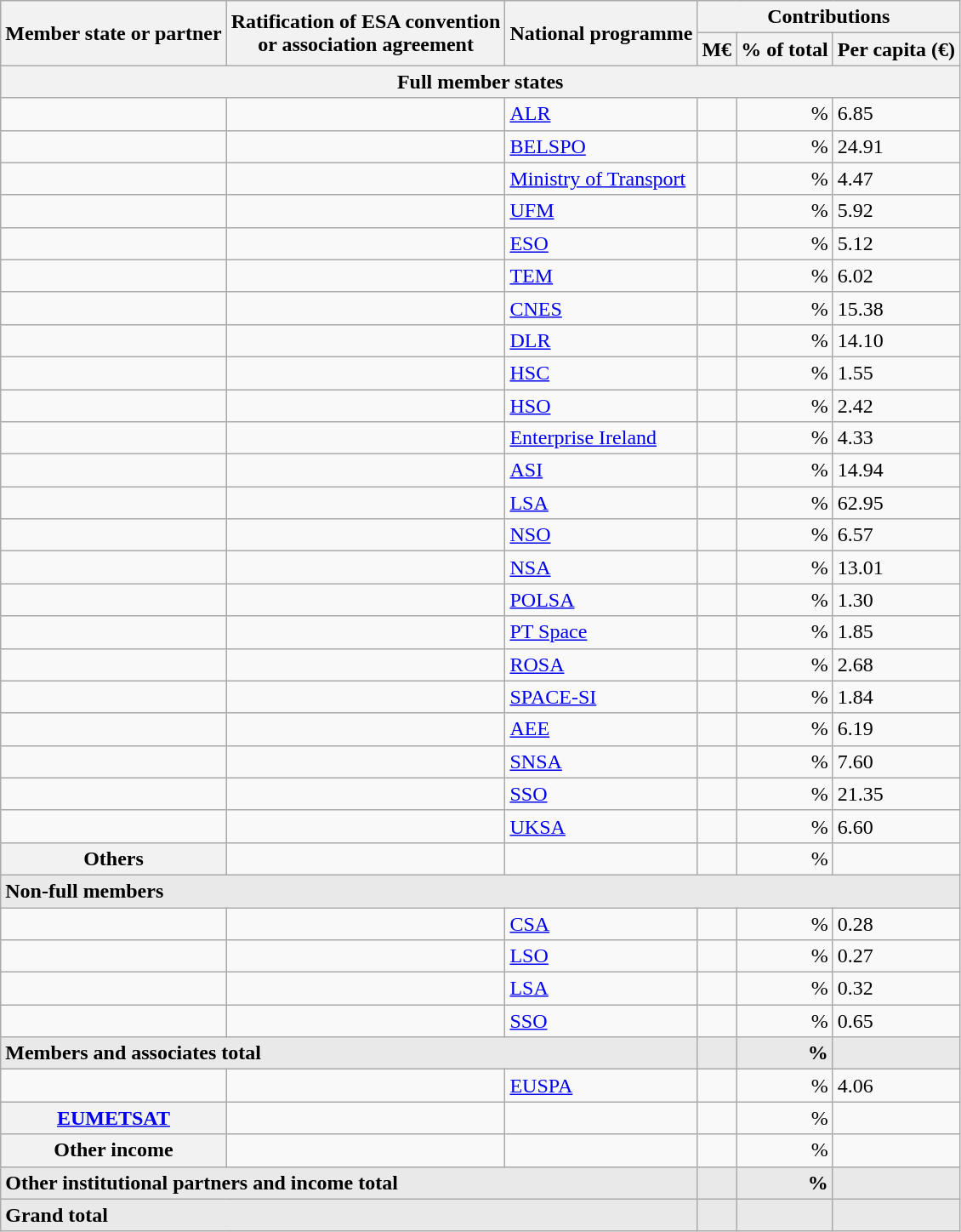<table class="wikitable sortable plainrowheaders">
<tr>
<th scope="col" rowspan="2">Member state or partner</th>
<th scope="col" rowspan="2">Ratification of ESA convention<br>or association agreement</th>
<th scope="col" rowspan="2">National programme</th>
<th scope="col" colspan="3">Contributions</th>
</tr>
<tr>
<th scope="col">M€</th>
<th scope="col">% of total</th>
<th scope="col">Per capita (€)</th>
</tr>
<tr>
<th colspan="6">Full member states</th>
</tr>
<tr>
<td></td>
<td></td>
<td><a href='#'>ALR</a></td>
<td style="text-align:right;"></td>
<td style="text-align:right;">%</td>
<td>6.85</td>
</tr>
<tr>
<td></td>
<td></td>
<td><a href='#'>BELSPO</a></td>
<td style="text-align:right;"></td>
<td style="text-align:right;">%</td>
<td>24.91</td>
</tr>
<tr>
<td></td>
<td></td>
<td><a href='#'>Ministry of Transport</a></td>
<td style="text-align:right;"></td>
<td style="text-align:right;">%</td>
<td>4.47</td>
</tr>
<tr>
<td></td>
<td></td>
<td><a href='#'>UFM</a></td>
<td style="text-align:right;"></td>
<td style="text-align:right;">%</td>
<td>5.92</td>
</tr>
<tr>
<td></td>
<td></td>
<td><a href='#'>ESO</a></td>
<td style="text-align:right;"></td>
<td style="text-align:right;">%</td>
<td>5.12</td>
</tr>
<tr>
<td></td>
<td></td>
<td><a href='#'>TEM</a></td>
<td style="text-align:right;"></td>
<td style="text-align:right;">%</td>
<td>6.02</td>
</tr>
<tr>
<td></td>
<td></td>
<td><a href='#'>CNES</a></td>
<td style="text-align:right;"></td>
<td style="text-align:right;">%</td>
<td>15.38</td>
</tr>
<tr>
<td></td>
<td></td>
<td><a href='#'>DLR</a></td>
<td style="text-align:right;"></td>
<td style="text-align:right;">%</td>
<td>14.10</td>
</tr>
<tr>
<td></td>
<td></td>
<td><a href='#'>HSC</a></td>
<td style="text-align:right;"></td>
<td style="text-align:right;">%</td>
<td>1.55</td>
</tr>
<tr>
<td></td>
<td></td>
<td><a href='#'>HSO</a></td>
<td style="text-align:right;"></td>
<td style="text-align:right;">%</td>
<td>2.42</td>
</tr>
<tr>
<td></td>
<td></td>
<td><a href='#'>Enterprise Ireland</a></td>
<td style="text-align:right;"></td>
<td style="text-align:right;">%</td>
<td>4.33</td>
</tr>
<tr>
<td></td>
<td></td>
<td><a href='#'>ASI</a></td>
<td style="text-align:right;"></td>
<td style="text-align:right;">%</td>
<td>14.94</td>
</tr>
<tr>
<td></td>
<td></td>
<td><a href='#'>LSA</a></td>
<td style="text-align:right;"></td>
<td style="text-align:right;">%</td>
<td>62.95</td>
</tr>
<tr>
<td></td>
<td></td>
<td><a href='#'>NSO</a></td>
<td style="text-align:right;"></td>
<td style="text-align:right;">%</td>
<td>6.57</td>
</tr>
<tr>
<td></td>
<td></td>
<td><a href='#'>NSA</a></td>
<td style="text-align:right;"></td>
<td style="text-align:right;">%</td>
<td>13.01</td>
</tr>
<tr>
<td></td>
<td></td>
<td><a href='#'>POLSA</a></td>
<td style="text-align:right;"></td>
<td style="text-align:right;">%</td>
<td>1.30</td>
</tr>
<tr>
<td></td>
<td></td>
<td><a href='#'>PT Space</a></td>
<td style="text-align:right;"></td>
<td style="text-align:right;">%</td>
<td>1.85</td>
</tr>
<tr>
<td></td>
<td></td>
<td><a href='#'>ROSA</a></td>
<td style="text-align:right;"></td>
<td style="text-align:right;">%</td>
<td>2.68</td>
</tr>
<tr>
<td></td>
<td></td>
<td><a href='#'>SPACE-SI</a></td>
<td style="text-align:right;"></td>
<td style="text-align:right;">%</td>
<td>1.84</td>
</tr>
<tr>
<td></td>
<td></td>
<td><a href='#'>AEE</a></td>
<td style="text-align:right;"></td>
<td style="text-align:right;">%</td>
<td>6.19</td>
</tr>
<tr>
<td></td>
<td></td>
<td><a href='#'>SNSA</a></td>
<td style="text-align:right;"></td>
<td style="text-align:right;">%</td>
<td>7.60</td>
</tr>
<tr>
<td></td>
<td></td>
<td><a href='#'>SSO</a></td>
<td style="text-align:right;"></td>
<td style="text-align:right;">%</td>
<td>21.35</td>
</tr>
<tr>
<td></td>
<td></td>
<td><a href='#'>UKSA</a></td>
<td style="text-align:right;"></td>
<td style="text-align:right;">%</td>
<td>6.60</td>
</tr>
<tr>
<th scope="row">Others</th>
<td></td>
<td></td>
<td style="text-align:right;"></td>
<td style="text-align:right;">%</td>
<td></td>
</tr>
<tr>
<th colspan=6 style="background-color:#e9e9e9; text-align:left;">Non-full members</th>
</tr>
<tr>
<td></td>
<td></td>
<td><a href='#'>CSA</a></td>
<td style="text-align:right;"></td>
<td style="text-align:right;">%</td>
<td>0.28</td>
</tr>
<tr>
<td></td>
<td></td>
<td><a href='#'>LSO</a></td>
<td style="text-align:right;"></td>
<td style="text-align:right;">%</td>
<td>0.27</td>
</tr>
<tr>
<td></td>
<td></td>
<td><a href='#'>LSA</a></td>
<td style="text-align:right;"></td>
<td style="text-align:right;">%</td>
<td>0.32</td>
</tr>
<tr>
<td></td>
<td></td>
<td><a href='#'>SSO</a></td>
<td style="text-align:right;"></td>
<td style="text-align:right;">%</td>
<td>0.65</td>
</tr>
<tr style="background-color:#e9e9e9; font-weight:bold;">
<td colspan=3>Members and associates total</td>
<td style="text-align:right;"></td>
<td style="text-align:right;">%</td>
<td></td>
</tr>
<tr>
<td></td>
<td></td>
<td><a href='#'>EUSPA</a></td>
<td style="text-align:right;"></td>
<td style="text-align:right;">%</td>
<td>4.06</td>
</tr>
<tr>
<th scope="row"><a href='#'>EUMETSAT</a></th>
<td></td>
<td></td>
<td style="text-align:right;"></td>
<td style="text-align:right;">%</td>
<td></td>
</tr>
<tr>
<th scope="row">Other income</th>
<td></td>
<td></td>
<td style="text-align:right;"></td>
<td style="text-align:right;">%</td>
<td></td>
</tr>
<tr style="background-color:#e9e9e9; font-weight:bold;">
<td colspan=3>Other institutional partners and income total</td>
<td style="text-align:right;"></td>
<td style="text-align:right;">%</td>
<td></td>
</tr>
<tr style="background-color:#e9e9e9; font-weight:bold;">
<td colspan=3>Grand total</td>
<td style="text-align:right;"></td>
<td style="text-align:right;"></td>
<td></td>
</tr>
</table>
